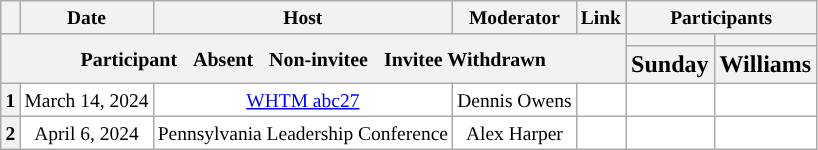<table class="wikitable" style="text-align:center;">
<tr style="font-size:small;">
<th scope="col"></th>
<th scope="col">Date</th>
<th scope="col">Host</th>
<th scope="col">Moderator</th>
<th scope="col">Link</th>
<th scope="col" colspan="5">Participants</th>
</tr>
<tr>
<th colspan="5" rowspan="2"> <small>Participant  </small> <small>Absent  </small> <small>Non-invitee  </small> <small>Invitee Withdrawn</small></th>
<th scope="col" style="background:"></th>
<th scope="col" style="background:"></th>
</tr>
<tr>
<th scope="col">Sunday</th>
<th scope="col">Williams</th>
</tr>
<tr style="background:#fff; font-size:small;">
<th scope="row">1</th>
<td style="white-space:nowrap;">March 14, 2024</td>
<td style="white-space:nowrap;"><a href='#'>WHTM abc27</a></td>
<td style="white-space:nowrap;">Dennis Owens</td>
<td style="white-space:nowrap;"></td>
<td></td>
<td></td>
</tr>
<tr style="background:#fff; font-size:small;">
<th scope="row">2</th>
<td style="white-space:nowrap;">April 6, 2024</td>
<td style="white-space:nowrap;">Pennsylvania Leadership Conference</td>
<td style="white-space:nowrap;">Alex Harper</td>
<td style="white-space:nowrap;"></td>
<td></td>
<td></td>
</tr>
</table>
